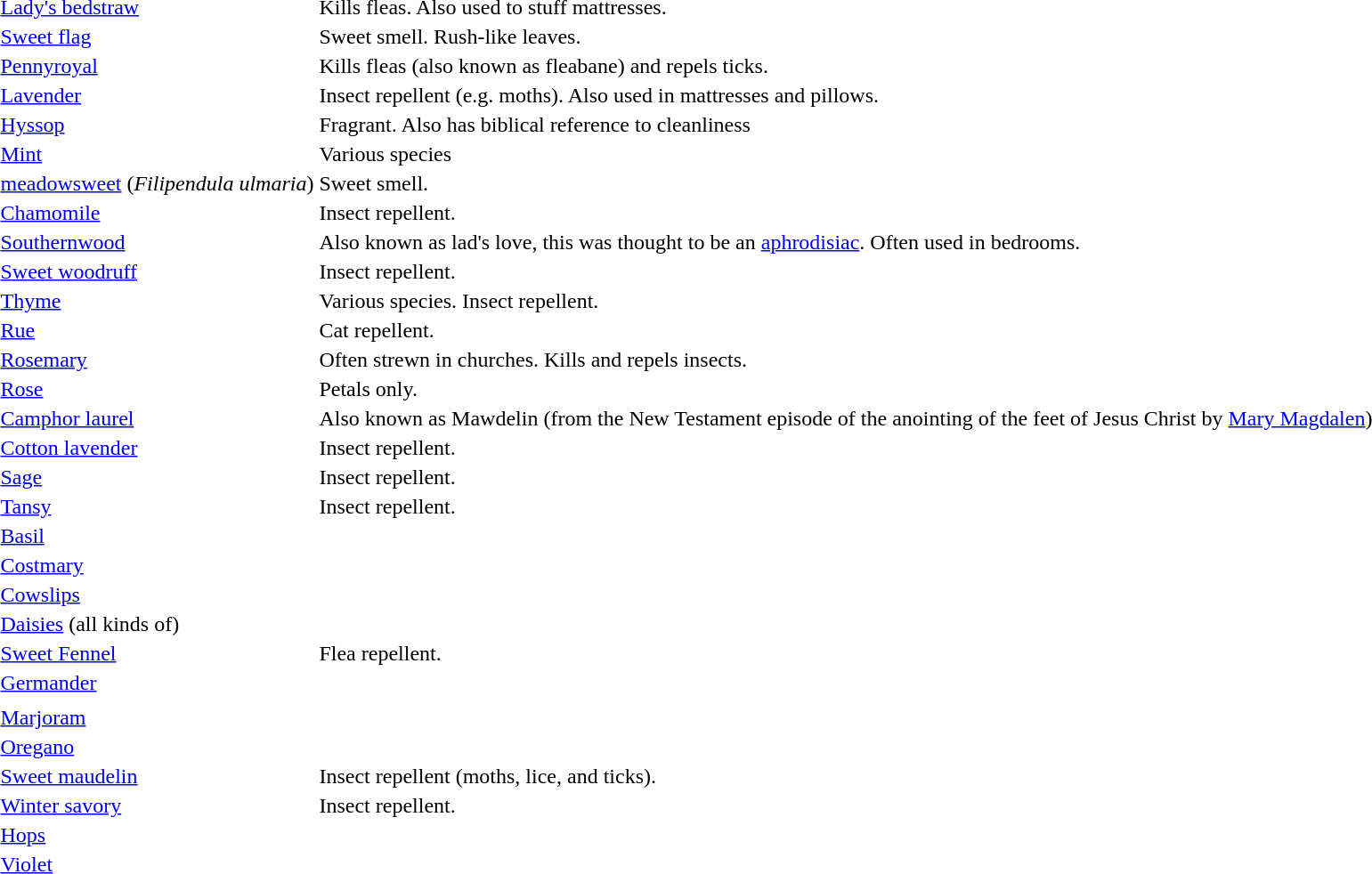<table>
<tr>
<td><a href='#'>Lady's bedstraw</a></td>
<td>Kills fleas. Also used to stuff mattresses.</td>
</tr>
<tr>
<td><a href='#'>Sweet flag</a></td>
<td>Sweet smell. Rush-like leaves.</td>
</tr>
<tr>
<td><a href='#'>Pennyroyal</a></td>
<td>Kills fleas (also known as fleabane) and repels ticks.</td>
</tr>
<tr>
<td><a href='#'>Lavender</a></td>
<td>Insect repellent (e.g. moths). Also used in mattresses and pillows.</td>
</tr>
<tr>
<td><a href='#'>Hyssop</a></td>
<td>Fragrant. Also has biblical reference to cleanliness </td>
</tr>
<tr>
<td><a href='#'>Mint</a></td>
<td>Various species</td>
</tr>
<tr>
<td><a href='#'>meadowsweet</a> (<em>Filipendula ulmaria</em>)</td>
<td>Sweet smell.</td>
</tr>
<tr>
<td><a href='#'>Chamomile</a></td>
<td>Insect repellent.</td>
</tr>
<tr>
<td><a href='#'>Southernwood</a></td>
<td>Also known as lad's love, this was thought to be an <a href='#'>aphrodisiac</a>. Often used in bedrooms.</td>
</tr>
<tr>
<td><a href='#'>Sweet woodruff</a></td>
<td>Insect repellent.</td>
</tr>
<tr>
<td><a href='#'>Thyme</a></td>
<td>Various species. Insect repellent.</td>
</tr>
<tr>
<td><a href='#'>Rue</a></td>
<td>Cat repellent.</td>
</tr>
<tr>
<td><a href='#'>Rosemary</a></td>
<td>Often strewn in churches. Kills and repels insects.</td>
</tr>
<tr>
<td><a href='#'>Rose</a></td>
<td>Petals only.</td>
</tr>
<tr>
<td><a href='#'>Camphor laurel</a></td>
<td>Also known as Mawdelin (from the New Testament episode of the anointing of the feet of Jesus Christ by <a href='#'>Mary Magdalen</a>)</td>
</tr>
<tr>
<td><a href='#'>Cotton lavender</a></td>
<td>Insect repellent.</td>
</tr>
<tr>
<td><a href='#'>Sage</a></td>
<td>Insect repellent.</td>
</tr>
<tr>
<td><a href='#'>Tansy</a></td>
<td>Insect repellent.</td>
</tr>
<tr>
<td><a href='#'>Basil</a></td>
</tr>
<tr>
<td><a href='#'>Costmary</a></td>
</tr>
<tr>
<td><a href='#'>Cowslips</a></td>
</tr>
<tr>
<td><a href='#'>Daisies</a> (all kinds of)</td>
</tr>
<tr>
<td><a href='#'>Sweet Fennel</a></td>
<td>Flea repellent.</td>
</tr>
<tr>
<td><a href='#'>Germander</a></td>
</tr>
<tr>
</tr>
<tr Spike Lavender>
</tr>
<tr>
<td><a href='#'>Marjoram</a></td>
</tr>
<tr>
<td><a href='#'>Oregano</a></td>
</tr>
<tr>
<td><a href='#'>Sweet maudelin</a></td>
<td>Insect repellent (moths, lice, and ticks).</td>
</tr>
<tr>
<td><a href='#'>Winter savory</a></td>
<td>Insect repellent.</td>
</tr>
<tr>
<td><a href='#'>Hops</a></td>
</tr>
<tr>
<td><a href='#'>Violet</a></td>
</tr>
<tr>
</tr>
</table>
